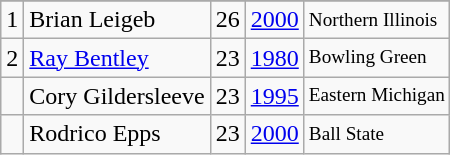<table class="wikitable">
<tr>
</tr>
<tr>
<td>1</td>
<td>Brian Leigeb</td>
<td>26</td>
<td><a href='#'>2000</a></td>
<td style="font-size:80%;">Northern Illinois</td>
</tr>
<tr>
<td>2</td>
<td><a href='#'>Ray Bentley</a></td>
<td>23</td>
<td><a href='#'>1980</a></td>
<td style="font-size:80%;">Bowling Green</td>
</tr>
<tr>
<td></td>
<td>Cory Gildersleeve</td>
<td>23</td>
<td><a href='#'>1995</a></td>
<td style="font-size:80%;">Eastern Michigan</td>
</tr>
<tr>
<td></td>
<td>Rodrico Epps</td>
<td>23</td>
<td><a href='#'>2000</a></td>
<td style="font-size:80%;">Ball State</td>
</tr>
</table>
